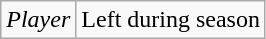<table class="wikitable">
<tr>
<td><em>Player</em></td>
<td>Left during season</td>
</tr>
</table>
